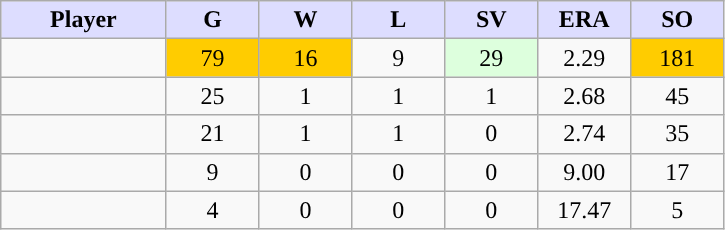<table class="wikitable sortable">
<tr>
<th style="background:#ddf; width:16%;">Player</th>
<th style="background:#ddf; width:9%;">G</th>
<th style="background:#ddf; width:9%;">W</th>
<th style="background:#ddf; width:9%;">L</th>
<th style="background:#ddf; width:9%;">SV</th>
<th style="background:#ddf; width:9%;">ERA</th>
<th style="background:#ddf; width:9%;">SO</th>
</tr>
<tr style="text-align:center;">
<td></td>
<td style="background:#fc0;">79</td>
<td style="background:#fc0;">16</td>
<td>9</td>
<td style="background:#DDFFDD;">29</td>
<td>2.29</td>
<td bgcolor="#FFCC00">181</td>
</tr>
<tr style="text-align:center">
<td></td>
<td>25</td>
<td>1</td>
<td>1</td>
<td>1</td>
<td>2.68</td>
<td>45</td>
</tr>
<tr align=center>
<td></td>
<td>21</td>
<td>1</td>
<td>1</td>
<td>0</td>
<td>2.74</td>
<td>35</td>
</tr>
<tr align=center>
<td></td>
<td>9</td>
<td>0</td>
<td>0</td>
<td>0</td>
<td>9.00</td>
<td>17</td>
</tr>
<tr style="text-align:center;">
<td></td>
<td>4</td>
<td>0</td>
<td>0</td>
<td>0</td>
<td>17.47</td>
<td>5</td>
</tr>
</table>
